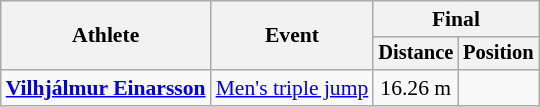<table class="wikitable" style="font-size:90%">
<tr>
<th rowspan="2">Athlete</th>
<th rowspan="2">Event</th>
<th colspan="2">Final</th>
</tr>
<tr style="font-size:95%">
<th>Distance</th>
<th>Position</th>
</tr>
<tr align=center>
<td align=left><strong><a href='#'>Vilhjálmur Einarsson</a></strong></td>
<td align=left><a href='#'>Men's triple jump</a></td>
<td>16.26 m</td>
<td></td>
</tr>
</table>
